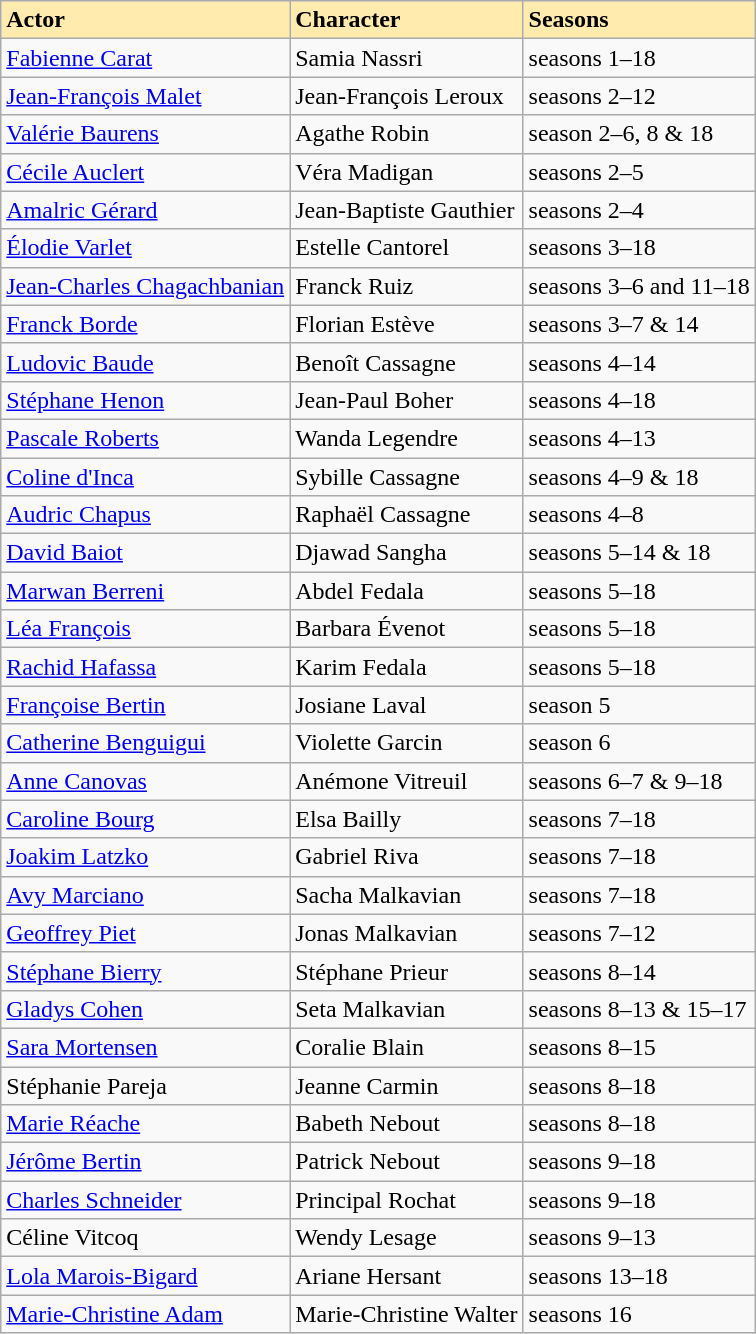<table class="wikitable sortable">
<tr>
<td bgcolor="#FFEBAD"><strong>Actor</strong></td>
<td bgcolor="#FFEBAD"><strong>Character</strong></td>
<td bgcolor="#FFEBAD"><strong>Seasons</strong></td>
</tr>
<tr>
<td><a href='#'>Fabienne Carat</a></td>
<td>Samia Nassri</td>
<td>seasons 1–18</td>
</tr>
<tr>
<td><a href='#'>Jean-François Malet</a></td>
<td>Jean-François Leroux</td>
<td>seasons 2–12</td>
</tr>
<tr>
<td><a href='#'>Valérie Baurens</a></td>
<td>Agathe Robin</td>
<td>season 2–6, 8 & 18</td>
</tr>
<tr>
<td><a href='#'>Cécile Auclert</a></td>
<td>Véra Madigan</td>
<td>seasons 2–5</td>
</tr>
<tr>
<td><a href='#'>Amalric Gérard</a></td>
<td>Jean-Baptiste Gauthier</td>
<td>seasons 2–4</td>
</tr>
<tr>
<td><a href='#'>Élodie Varlet</a></td>
<td>Estelle Cantorel</td>
<td>seasons 3–18</td>
</tr>
<tr>
<td><a href='#'>Jean-Charles Chagachbanian</a></td>
<td>Franck Ruiz</td>
<td>seasons 3–6 and 11–18</td>
</tr>
<tr>
<td><a href='#'>Franck Borde</a></td>
<td>Florian Estève</td>
<td>seasons 3–7 & 14</td>
</tr>
<tr>
<td><a href='#'>Ludovic Baude</a></td>
<td>Benoît Cassagne</td>
<td>seasons 4–14</td>
</tr>
<tr>
<td><a href='#'>Stéphane Henon</a></td>
<td>Jean-Paul Boher</td>
<td>seasons 4–18</td>
</tr>
<tr>
<td><a href='#'>Pascale Roberts</a></td>
<td>Wanda Legendre</td>
<td>seasons 4–13</td>
</tr>
<tr>
<td><a href='#'>Coline d'Inca</a></td>
<td>Sybille Cassagne</td>
<td>seasons 4–9 & 18</td>
</tr>
<tr>
<td><a href='#'>Audric Chapus</a></td>
<td>Raphaël Cassagne</td>
<td>seasons 4–8</td>
</tr>
<tr>
<td><a href='#'>David Baiot</a></td>
<td>Djawad Sangha</td>
<td>seasons 5–14 & 18</td>
</tr>
<tr>
<td><a href='#'>Marwan Berreni</a></td>
<td>Abdel Fedala</td>
<td>seasons 5–18</td>
</tr>
<tr>
<td><a href='#'>Léa François</a></td>
<td>Barbara Évenot</td>
<td>seasons 5–18</td>
</tr>
<tr>
<td><a href='#'>Rachid Hafassa</a></td>
<td>Karim Fedala</td>
<td>seasons 5–18</td>
</tr>
<tr>
<td><a href='#'>Françoise Bertin</a></td>
<td>Josiane Laval</td>
<td>season 5</td>
</tr>
<tr>
<td><a href='#'>Catherine Benguigui</a></td>
<td>Violette Garcin</td>
<td>season 6</td>
</tr>
<tr>
<td><a href='#'>Anne Canovas</a></td>
<td>Anémone Vitreuil</td>
<td>seasons 6–7 & 9–18</td>
</tr>
<tr>
<td><a href='#'>Caroline Bourg</a></td>
<td>Elsa Bailly</td>
<td>seasons 7–18</td>
</tr>
<tr>
<td><a href='#'>Joakim Latzko</a></td>
<td>Gabriel Riva</td>
<td>seasons 7–18</td>
</tr>
<tr>
<td><a href='#'>Avy Marciano</a></td>
<td>Sacha Malkavian</td>
<td>seasons 7–18</td>
</tr>
<tr>
<td><a href='#'>Geoffrey Piet</a></td>
<td>Jonas Malkavian</td>
<td>seasons 7–12</td>
</tr>
<tr>
<td><a href='#'>Stéphane Bierry</a></td>
<td>Stéphane Prieur</td>
<td>seasons 8–14</td>
</tr>
<tr>
<td><a href='#'>Gladys Cohen</a></td>
<td>Seta Malkavian</td>
<td>seasons 8–13 & 15–17</td>
</tr>
<tr>
<td><a href='#'>Sara Mortensen</a></td>
<td>Coralie Blain</td>
<td>seasons 8–15</td>
</tr>
<tr>
<td>Stéphanie Pareja</td>
<td>Jeanne Carmin</td>
<td>seasons 8–18</td>
</tr>
<tr>
<td><a href='#'>Marie Réache</a></td>
<td>Babeth Nebout</td>
<td>seasons 8–18</td>
</tr>
<tr>
<td><a href='#'>Jérôme Bertin</a></td>
<td>Patrick Nebout</td>
<td>seasons 9–18</td>
</tr>
<tr>
<td><a href='#'>Charles Schneider</a></td>
<td>Principal Rochat</td>
<td>seasons 9–18</td>
</tr>
<tr>
<td>Céline Vitcoq</td>
<td>Wendy Lesage</td>
<td>seasons 9–13</td>
</tr>
<tr>
<td><a href='#'>Lola Marois-Bigard</a></td>
<td>Ariane Hersant</td>
<td>seasons 13–18</td>
</tr>
<tr>
<td><a href='#'>Marie-Christine Adam</a></td>
<td>Marie-Christine Walter</td>
<td>seasons 16</td>
</tr>
</table>
